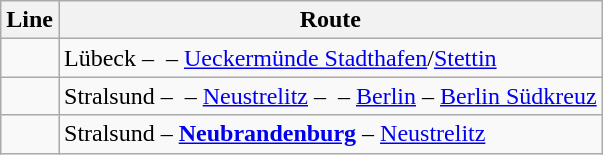<table class="wikitable">
<tr>
<th>Line</th>
<th>Route</th>
</tr>
<tr>
<td align="center"></td>
<td>Lübeck –  – <a href='#'>Ueckermünde Stadthafen</a>/<a href='#'>Stettin</a></td>
</tr>
<tr>
<td align="center"></td>
<td>Stralsund –  – <a href='#'>Neustrelitz</a> –  – <a href='#'>Berlin</a> – <a href='#'>Berlin Südkreuz</a></td>
</tr>
<tr>
<td></td>
<td>Stralsund – <a href='#'><strong>Neubrandenburg</strong></a> – <a href='#'>Neustrelitz</a></td>
</tr>
</table>
